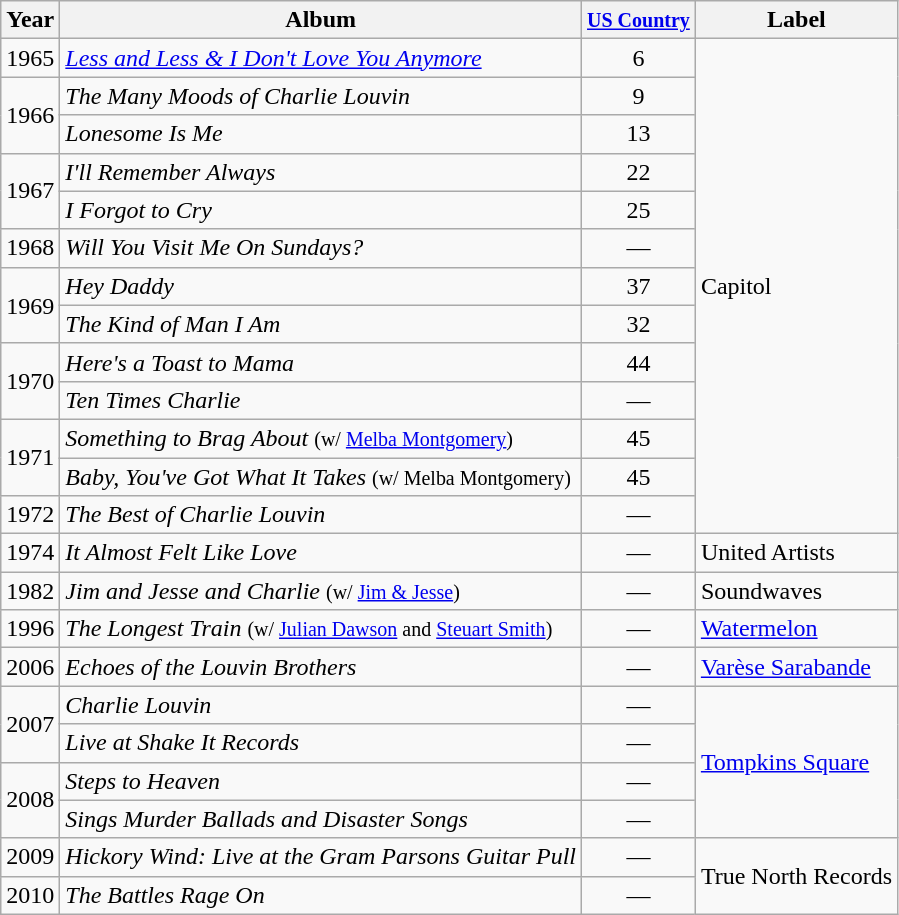<table class="wikitable">
<tr>
<th>Year</th>
<th>Album</th>
<th><small><a href='#'>US Country</a></small></th>
<th>Label</th>
</tr>
<tr>
<td>1965</td>
<td><em><a href='#'>Less and Less & I Don't Love You Anymore</a></em></td>
<td align="center">6</td>
<td rowspan="13">Capitol</td>
</tr>
<tr>
<td rowspan="2">1966</td>
<td><em>The Many Moods of Charlie Louvin</em></td>
<td align="center">9</td>
</tr>
<tr>
<td><em>Lonesome Is Me</em></td>
<td align="center">13</td>
</tr>
<tr>
<td rowspan="2">1967</td>
<td><em>I'll Remember Always</em></td>
<td align="center">22</td>
</tr>
<tr>
<td><em>I Forgot to Cry</em></td>
<td align="center">25</td>
</tr>
<tr>
<td>1968</td>
<td><em>Will You Visit Me On Sundays?</em></td>
<td align="center">—</td>
</tr>
<tr>
<td rowspan="2">1969</td>
<td><em>Hey Daddy</em></td>
<td align="center">37</td>
</tr>
<tr>
<td><em>The Kind of Man I Am</em></td>
<td align="center">32</td>
</tr>
<tr>
<td rowspan="2">1970</td>
<td><em>Here's a Toast to Mama</em></td>
<td align="center">44</td>
</tr>
<tr>
<td><em>Ten Times Charlie</em></td>
<td align="center">—</td>
</tr>
<tr>
<td rowspan="2">1971</td>
<td><em>Something to Brag About</em> <small>(w/ <a href='#'>Melba Montgomery</a>)</small></td>
<td align="center">45</td>
</tr>
<tr>
<td><em>Baby, You've Got What It Takes</em> <small>(w/ Melba Montgomery)</small></td>
<td align="center">45</td>
</tr>
<tr>
<td>1972</td>
<td><em>The Best of Charlie Louvin</em></td>
<td align="center">—</td>
</tr>
<tr>
<td>1974</td>
<td><em>It Almost Felt Like Love</em></td>
<td align="center">—</td>
<td>United Artists</td>
</tr>
<tr>
<td>1982</td>
<td><em>Jim and Jesse and Charlie</em> <small>(w/ <a href='#'>Jim & Jesse</a>)</small></td>
<td align="center">—</td>
<td>Soundwaves</td>
</tr>
<tr>
<td>1996</td>
<td><em>The Longest Train</em> <small>(w/ <a href='#'>Julian Dawson</a> and <a href='#'>Steuart Smith</a>)</small></td>
<td align="center">—</td>
<td><a href='#'>Watermelon</a></td>
</tr>
<tr>
<td>2006</td>
<td><em>Echoes of the Louvin Brothers</em></td>
<td align="center">—</td>
<td><a href='#'>Varèse Sarabande</a></td>
</tr>
<tr>
<td rowspan="2">2007</td>
<td><em>Charlie Louvin</em></td>
<td align="center">—</td>
<td rowspan="4"><a href='#'>Tompkins Square</a></td>
</tr>
<tr>
<td><em>Live at Shake It Records</em></td>
<td align="center">—</td>
</tr>
<tr>
<td rowspan="2">2008</td>
<td><em>Steps to Heaven</em></td>
<td align="center">—</td>
</tr>
<tr>
<td><em>Sings Murder Ballads and Disaster Songs</em></td>
<td align="center">—</td>
</tr>
<tr>
<td>2009</td>
<td><em>Hickory Wind: Live at the Gram Parsons Guitar Pull</em></td>
<td align="center">—</td>
<td rowspan="2">True North Records</td>
</tr>
<tr>
<td>2010</td>
<td><em>The Battles Rage On</em></td>
<td align="center">—</td>
</tr>
</table>
